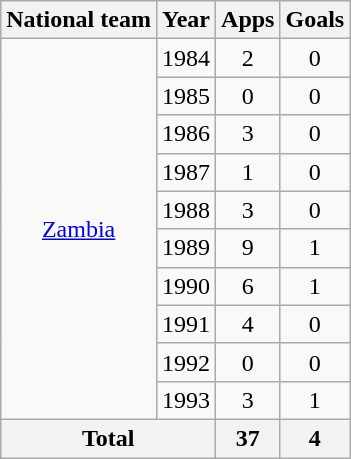<table class="wikitable" style="text-align: center;">
<tr>
<th>National team</th>
<th>Year</th>
<th>Apps</th>
<th>Goals</th>
</tr>
<tr>
<td rowspan="10"><a href='#'>Zambia</a></td>
<td>1984</td>
<td>2</td>
<td>0</td>
</tr>
<tr>
<td>1985</td>
<td>0</td>
<td>0</td>
</tr>
<tr>
<td>1986</td>
<td>3</td>
<td>0</td>
</tr>
<tr>
<td>1987</td>
<td>1</td>
<td>0</td>
</tr>
<tr>
<td>1988</td>
<td>3</td>
<td>0</td>
</tr>
<tr>
<td>1989</td>
<td>9</td>
<td>1</td>
</tr>
<tr>
<td>1990</td>
<td>6</td>
<td>1</td>
</tr>
<tr>
<td>1991</td>
<td>4</td>
<td>0</td>
</tr>
<tr>
<td>1992</td>
<td>0</td>
<td>0</td>
</tr>
<tr>
<td>1993</td>
<td>3</td>
<td>1</td>
</tr>
<tr>
<th colspan="2">Total</th>
<th>37</th>
<th>4</th>
</tr>
</table>
